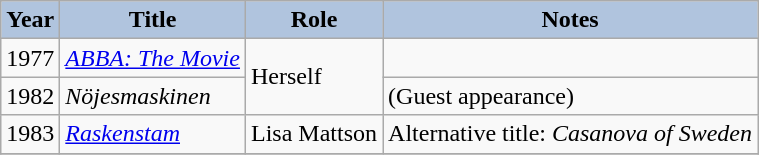<table class="wikitable">
<tr style="text-align:center;">
<th style="background:#B0C4DE;">Year</th>
<th style="background:#B0C4DE;">Title</th>
<th style="background:#B0C4DE;">Role</th>
<th style="background:#B0C4DE;">Notes</th>
</tr>
<tr>
<td>1977</td>
<td><em><a href='#'>ABBA: The Movie</a></em></td>
<td rowspan=2>Herself</td>
<td></td>
</tr>
<tr>
<td>1982</td>
<td><em>Nöjesmaskinen</em></td>
<td>(Guest appearance)</td>
</tr>
<tr>
<td>1983</td>
<td><em><a href='#'>Raskenstam</a></em></td>
<td>Lisa Mattson</td>
<td>Alternative title: <em>Casanova of Sweden</em></td>
</tr>
<tr>
</tr>
</table>
